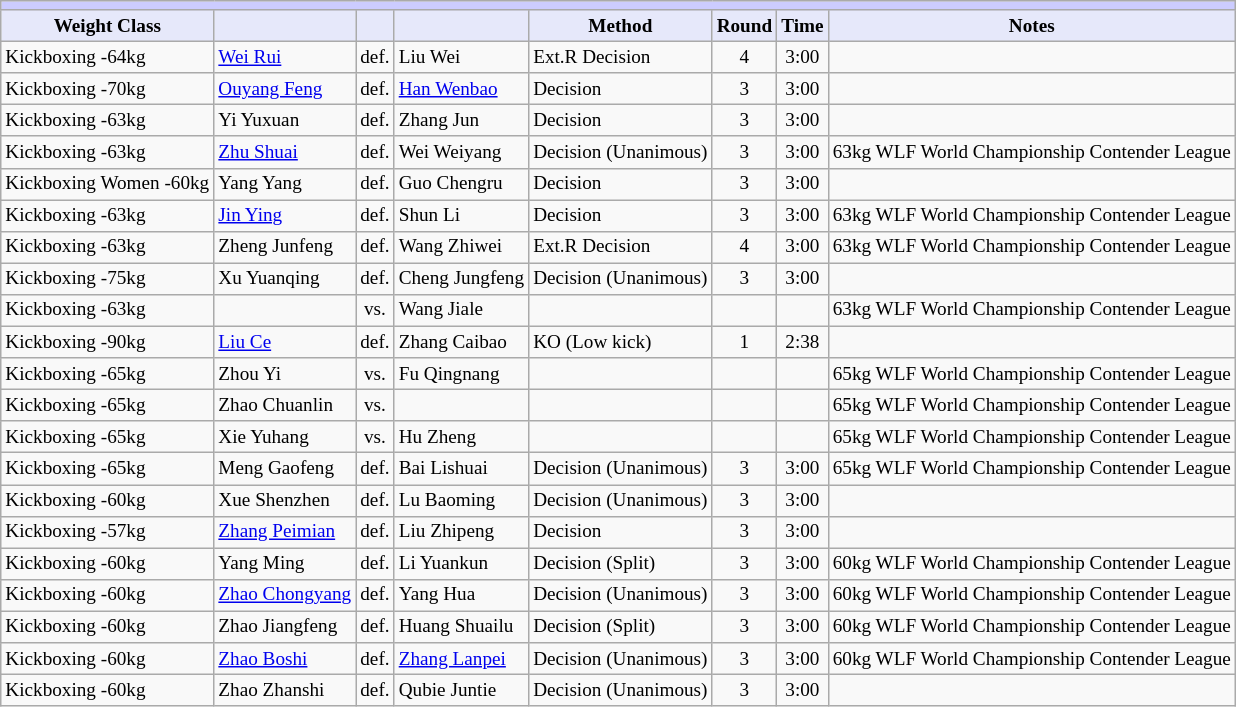<table class="wikitable" style="font-size: 80%;">
<tr>
<th colspan="8" style="background-color: #ccf; color: #000080; text-align: center;"></th>
</tr>
<tr>
<th colspan="1" style="background-color: #E6E8FA; color: #000000; text-align: center;">Weight Class</th>
<th colspan="1" style="background-color: #E6E8FA; color: #000000; text-align: center;"></th>
<th colspan="1" style="background-color: #E6E8FA; color: #000000; text-align: center;"></th>
<th colspan="1" style="background-color: #E6E8FA; color: #000000; text-align: center;"></th>
<th colspan="1" style="background-color: #E6E8FA; color: #000000; text-align: center;">Method</th>
<th colspan="1" style="background-color: #E6E8FA; color: #000000; text-align: center;">Round</th>
<th colspan="1" style="background-color: #E6E8FA; color: #000000; text-align: center;">Time</th>
<th colspan="1" style="background-color: #E6E8FA; color: #000000; text-align: center;">Notes</th>
</tr>
<tr>
<td>Kickboxing -64kg</td>
<td> <a href='#'>Wei Rui</a></td>
<td align=center>def.</td>
<td> Liu Wei</td>
<td>Ext.R Decision</td>
<td align=center>4</td>
<td align=center>3:00</td>
<td></td>
</tr>
<tr>
<td>Kickboxing -70kg</td>
<td> <a href='#'>Ouyang Feng</a></td>
<td align=center>def.</td>
<td> <a href='#'>Han Wenbao</a></td>
<td>Decision</td>
<td align=center>3</td>
<td align=center>3:00</td>
<td></td>
</tr>
<tr>
<td>Kickboxing -63kg</td>
<td> Yi Yuxuan</td>
<td align=center>def.</td>
<td> Zhang Jun</td>
<td>Decision</td>
<td align=center>3</td>
<td align=center>3:00</td>
<td 63kg WLF World Championship Contender League></td>
</tr>
<tr>
<td>Kickboxing -63kg</td>
<td> <a href='#'>Zhu Shuai</a></td>
<td align=center>def.</td>
<td> Wei Weiyang</td>
<td>Decision (Unanimous)</td>
<td align=center>3</td>
<td align=center>3:00</td>
<td>63kg WLF World Championship Contender League</td>
</tr>
<tr>
<td>Kickboxing Women -60kg</td>
<td> Yang Yang</td>
<td align=center>def.</td>
<td> Guo Chengru</td>
<td>Decision</td>
<td align=center>3</td>
<td align=center>3:00</td>
<td></td>
</tr>
<tr>
<td>Kickboxing -63kg</td>
<td> <a href='#'>Jin Ying</a></td>
<td align=center>def.</td>
<td> Shun Li</td>
<td>Decision</td>
<td align=center>3</td>
<td align=center>3:00</td>
<td>63kg WLF World Championship Contender League</td>
</tr>
<tr>
<td>Kickboxing -63kg</td>
<td> Zheng Junfeng</td>
<td align=center>def.</td>
<td> Wang Zhiwei</td>
<td>Ext.R Decision</td>
<td align=center>4</td>
<td align=center>3:00</td>
<td>63kg WLF World Championship Contender League</td>
</tr>
<tr>
<td>Kickboxing -75kg</td>
<td> Xu Yuanqing</td>
<td align=center>def.</td>
<td> Cheng Jungfeng</td>
<td>Decision (Unanimous)</td>
<td align=center>3</td>
<td align=center>3:00</td>
<td></td>
</tr>
<tr>
<td>Kickboxing -63kg</td>
<td></td>
<td align=center>vs.</td>
<td> Wang Jiale</td>
<td></td>
<td align=center></td>
<td align=center></td>
<td>63kg WLF World Championship Contender League</td>
</tr>
<tr>
<td>Kickboxing -90kg</td>
<td> <a href='#'>Liu Ce</a></td>
<td align=center>def.</td>
<td> Zhang Caibao</td>
<td>KO (Low kick)</td>
<td align=center>1</td>
<td align=center>2:38</td>
<td></td>
</tr>
<tr>
<td>Kickboxing -65kg</td>
<td> Zhou Yi</td>
<td align=center>vs.</td>
<td> Fu Qingnang</td>
<td></td>
<td align=center></td>
<td align=center></td>
<td>65kg WLF World Championship Contender League</td>
</tr>
<tr>
<td>Kickboxing -65kg</td>
<td> Zhao Chuanlin</td>
<td align=center>vs.</td>
<td></td>
<td></td>
<td align=center></td>
<td align=center></td>
<td>65kg WLF World Championship Contender League</td>
</tr>
<tr>
<td>Kickboxing -65kg</td>
<td> Xie Yuhang</td>
<td align=center>vs.</td>
<td> Hu Zheng</td>
<td></td>
<td align=center></td>
<td align=center></td>
<td>65kg WLF World Championship Contender League</td>
</tr>
<tr>
<td>Kickboxing -65kg</td>
<td> Meng Gaofeng</td>
<td align=center>def.</td>
<td> Bai Lishuai</td>
<td>Decision (Unanimous)</td>
<td align=center>3</td>
<td align=center>3:00</td>
<td>65kg WLF World Championship Contender League</td>
</tr>
<tr>
<td>Kickboxing -60kg</td>
<td> Xue Shenzhen</td>
<td align=center>def.</td>
<td> Lu Baoming</td>
<td>Decision (Unanimous)</td>
<td align=center>3</td>
<td align=center>3:00</td>
<td></td>
</tr>
<tr>
<td>Kickboxing -57kg</td>
<td> <a href='#'>Zhang Peimian</a></td>
<td align=center>def.</td>
<td> Liu Zhipeng</td>
<td>Decision</td>
<td align=center>3</td>
<td align=center>3:00</td>
<td></td>
</tr>
<tr>
<td>Kickboxing -60kg</td>
<td> Yang Ming</td>
<td align=center>def.</td>
<td> Li Yuankun</td>
<td>Decision (Split)</td>
<td align=center>3</td>
<td align=center>3:00</td>
<td>60kg WLF World Championship Contender League</td>
</tr>
<tr>
<td>Kickboxing -60kg</td>
<td> <a href='#'>Zhao Chongyang</a></td>
<td align=center>def.</td>
<td> Yang Hua</td>
<td>Decision (Unanimous)</td>
<td align=center>3</td>
<td align=center>3:00</td>
<td>60kg WLF World Championship Contender League</td>
</tr>
<tr>
<td>Kickboxing -60kg</td>
<td> Zhao Jiangfeng</td>
<td align=center>def.</td>
<td> Huang Shuailu</td>
<td>Decision (Split)</td>
<td align=center>3</td>
<td align=center>3:00</td>
<td>60kg WLF World Championship Contender League</td>
</tr>
<tr>
<td>Kickboxing -60kg</td>
<td> <a href='#'>Zhao Boshi</a></td>
<td align=center>def.</td>
<td> <a href='#'>Zhang Lanpei</a></td>
<td>Decision (Unanimous)</td>
<td align=center>3</td>
<td align=center>3:00</td>
<td>60kg WLF World Championship Contender League</td>
</tr>
<tr>
<td>Kickboxing -60kg</td>
<td> Zhao Zhanshi</td>
<td align=center>def.</td>
<td> Qubie Juntie</td>
<td>Decision (Unanimous)</td>
<td align=center>3</td>
<td align=center>3:00</td>
<td></td>
</tr>
</table>
